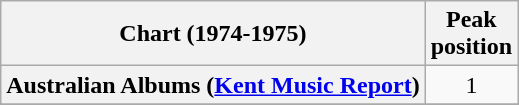<table class="wikitable plainrowheaders sortable">
<tr>
<th>Chart (1974-1975)</th>
<th>Peak<br>position</th>
</tr>
<tr>
<th scope="row">Australian Albums (<a href='#'>Kent Music Report</a>)</th>
<td align="center">1</td>
</tr>
<tr>
</tr>
<tr>
</tr>
<tr>
</tr>
<tr>
</tr>
<tr>
</tr>
<tr>
</tr>
<tr>
</tr>
</table>
